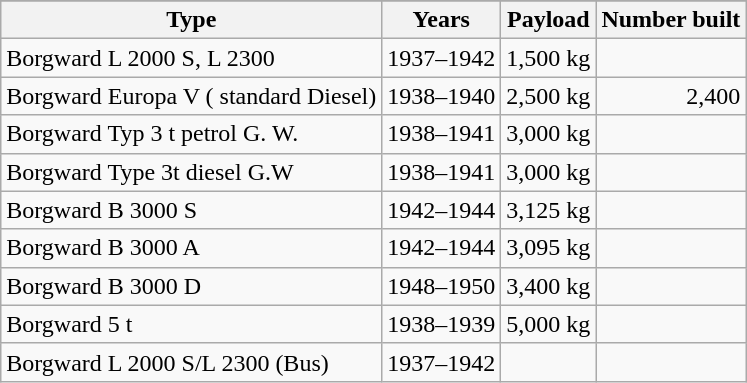<table class="wikitable">
<tr>
</tr>
<tr>
<th>Type</th>
<th>Years</th>
<th>Payload</th>
<th>Number built</th>
</tr>
<tr>
<td>Borgward L 2000 S, L 2300</td>
<td align="center">1937–1942</td>
<td align="right">1,500 kg</td>
<td align="right"></td>
</tr>
<tr>
<td>Borgward Europa V ( standard Diesel)</td>
<td align="center">1938–1940</td>
<td align="right">2,500 kg</td>
<td align="right">2,400</td>
</tr>
<tr>
<td>Borgward Typ 3 t petrol G. W.</td>
<td align="center">1938–1941</td>
<td align="right">3,000 kg</td>
<td align="right"></td>
</tr>
<tr>
<td>Borgward Type 3t diesel G.W</td>
<td align="center">1938–1941</td>
<td align="right">3,000 kg</td>
<td align="right"></td>
</tr>
<tr>
<td>Borgward B 3000 S</td>
<td align="center">1942–1944</td>
<td align="right">3,125 kg</td>
<td align="right"></td>
</tr>
<tr>
<td>Borgward B 3000 A</td>
<td align="center">1942–1944</td>
<td align="right">3,095 kg</td>
<td align="right"></td>
</tr>
<tr>
<td>Borgward B 3000 D</td>
<td align="center">1948–1950</td>
<td align="right">3,400 kg</td>
<td align="right"></td>
</tr>
<tr>
<td>Borgward 5 t</td>
<td align="center">1938–1939</td>
<td align="right">5,000 kg</td>
<td align="right"></td>
</tr>
<tr>
<td>Borgward L 2000 S/L 2300 (Bus)</td>
<td align="center">1937–1942</td>
<td align="right"></td>
<td align="right"></td>
</tr>
</table>
